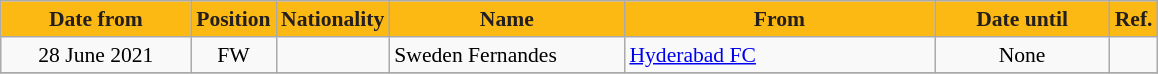<table class="wikitable"  style="text-align:center; font-size:90%; ">
<tr>
<th style="background:#FDB913; color:#231F20; width:120px;">Date from</th>
<th style="background:#FDB913; color:#231F20; width:50px;">Position</th>
<th style="background:#FDB913; color:#231F20; width:50px;">Nationality</th>
<th style="background:#FDB913; color:#231F20; width:150px;">Name</th>
<th style="background:#FDB913; color:#231F20; width:200px;">From</th>
<th style="background:#FDB913; color:#231F20; width:110px;">Date until</th>
<th style="background:#FDB913; color:#231F20; width:25px;">Ref.</th>
</tr>
<tr>
<td>28 June 2021</td>
<td style="text-align:center;">FW</td>
<td style="text-align:center;"></td>
<td style="text-align:left;">Sweden Fernandes</td>
<td style="text-align:left;"> <a href='#'>Hyderabad FC</a></td>
<td>None</td>
<td></td>
</tr>
<tr>
</tr>
</table>
